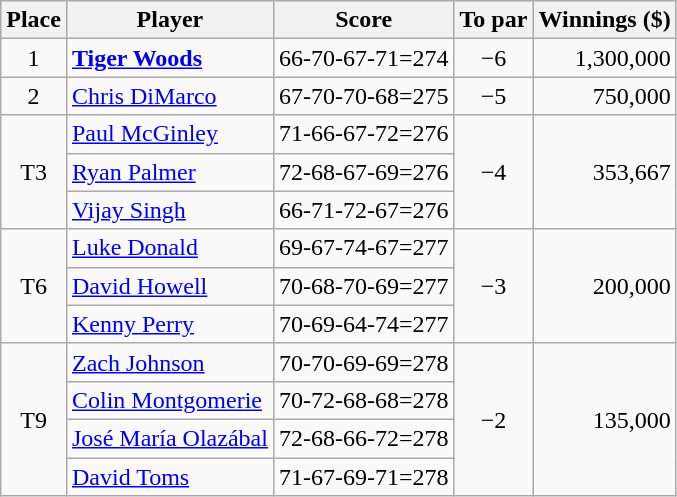<table class="wikitable">
<tr>
<th>Place</th>
<th>Player</th>
<th>Score</th>
<th>To par</th>
<th>Winnings ($)</th>
</tr>
<tr>
<td align="center">1</td>
<td> <strong><a href='#'>Tiger Woods</a></strong></td>
<td>66-70-67-71=274</td>
<td align=center>−6</td>
<td align="right">1,300,000</td>
</tr>
<tr>
<td align="center">2</td>
<td> <a href='#'>Chris DiMarco</a></td>
<td>67-70-70-68=275</td>
<td align=center>−5</td>
<td align="right">750,000</td>
</tr>
<tr>
<td rowspan="3" align="center">T3</td>
<td> <a href='#'>Paul McGinley</a></td>
<td>71-66-67-72=276</td>
<td rowspan="3" align=center>−4</td>
<td rowspan="3" align="right">353,667</td>
</tr>
<tr>
<td> <a href='#'>Ryan Palmer</a></td>
<td>72-68-67-69=276</td>
</tr>
<tr>
<td> <a href='#'>Vijay Singh</a></td>
<td>66-71-72-67=276</td>
</tr>
<tr>
<td rowspan="3" align="center">T6</td>
<td> <a href='#'>Luke Donald</a></td>
<td>69-67-74-67=277</td>
<td rowspan="3" align=center>−3</td>
<td rowspan="3" align="right">200,000</td>
</tr>
<tr>
<td> <a href='#'>David Howell</a></td>
<td>70-68-70-69=277</td>
</tr>
<tr>
<td> <a href='#'>Kenny Perry</a></td>
<td>70-69-64-74=277</td>
</tr>
<tr>
<td rowspan="4" align="center">T9</td>
<td> <a href='#'>Zach Johnson</a></td>
<td>70-70-69-69=278</td>
<td rowspan="4" align=center>−2</td>
<td rowspan="4" align="right">135,000</td>
</tr>
<tr>
<td> <a href='#'>Colin Montgomerie</a></td>
<td>70-72-68-68=278</td>
</tr>
<tr>
<td> <a href='#'>José María Olazábal</a></td>
<td>72-68-66-72=278</td>
</tr>
<tr>
<td> <a href='#'>David Toms</a></td>
<td>71-67-69-71=278</td>
</tr>
</table>
